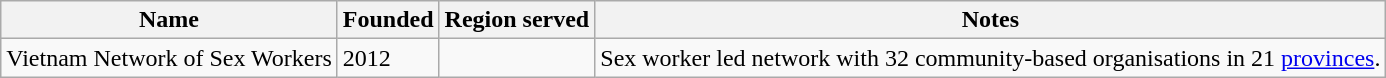<table class="wikitable sortable">
<tr>
<th>Name</th>
<th>Founded</th>
<th>Region served</th>
<th>Notes</th>
</tr>
<tr>
<td>Vietnam Network of Sex Workers</td>
<td>2012</td>
<td></td>
<td>Sex worker led network with 32 community-based organisations in 21 <a href='#'>provinces</a>.</td>
</tr>
</table>
